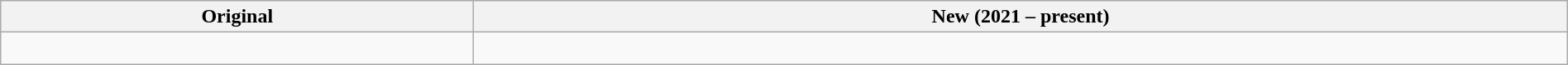<table class=wikitable ; style="width: 100%">
<tr>
<th>Original</th>
<th>New (2021 – present)</th>
</tr>
<tr>
<td><br></td>
<td><br></td>
</tr>
</table>
